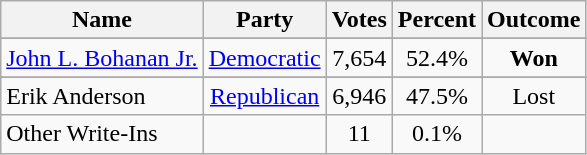<table class=wikitable style="text-align:center">
<tr>
<th>Name</th>
<th>Party</th>
<th>Votes</th>
<th>Percent</th>
<th>Outcome</th>
</tr>
<tr>
</tr>
<tr>
<td align=left><a href='#'>John L. Bohanan Jr.</a></td>
<td><a href='#'>Democratic</a></td>
<td>7,654</td>
<td>52.4%</td>
<td><strong>Won</strong></td>
</tr>
<tr>
</tr>
<tr>
<td align=left>Erik Anderson</td>
<td><a href='#'>Republican</a></td>
<td>6,946</td>
<td>47.5%</td>
<td>Lost</td>
</tr>
<tr>
<td align=left>Other Write-Ins</td>
<td></td>
<td>11</td>
<td>0.1%</td>
<td></td>
</tr>
</table>
